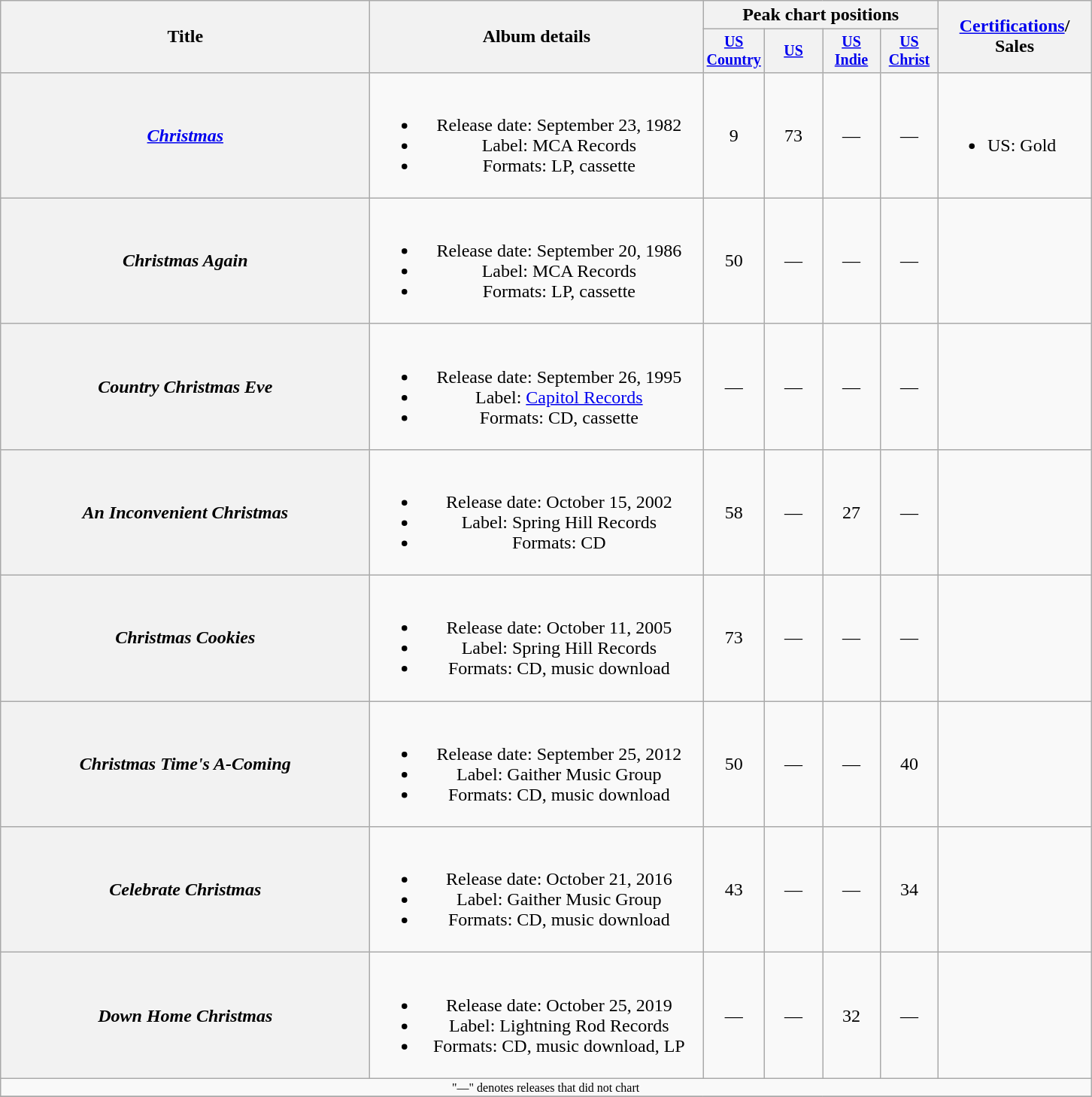<table class="wikitable plainrowheaders" style="text-align:center;">
<tr>
<th rowspan="2" style="width:20em;">Title</th>
<th rowspan="2" style="width:18em;">Album details</th>
<th colspan="4">Peak chart positions</th>
<th rowspan="2" style="width:8em;"><a href='#'>Certifications</a>/ <br>Sales</th>
</tr>
<tr style="font-size:smaller;">
<th width="45"><a href='#'>US Country</a><br></th>
<th width="45"><a href='#'>US</a><br></th>
<th width="45"><a href='#'>US<br>Indie</a><br></th>
<th width="45"><a href='#'>US<br>Christ</a><br></th>
</tr>
<tr>
<th scope="row"><em><a href='#'>Christmas</a></em></th>
<td><br><ul><li>Release date: September 23, 1982</li><li>Label: MCA Records</li><li>Formats: LP, cassette</li></ul></td>
<td>9</td>
<td>73</td>
<td>—</td>
<td>—</td>
<td align="left"><br><ul><li>US: Gold</li></ul></td>
</tr>
<tr>
<th scope="row"><em>Christmas Again</em></th>
<td><br><ul><li>Release date: September 20, 1986</li><li>Label: MCA Records</li><li>Formats: LP, cassette</li></ul></td>
<td>50</td>
<td>—</td>
<td>—</td>
<td>—</td>
<td></td>
</tr>
<tr>
<th scope="row"><em>Country Christmas Eve</em></th>
<td><br><ul><li>Release date: September 26, 1995</li><li>Label: <a href='#'>Capitol Records</a></li><li>Formats: CD, cassette</li></ul></td>
<td>—</td>
<td>—</td>
<td>—</td>
<td>—</td>
<td></td>
</tr>
<tr>
<th scope="row"><em>An Inconvenient Christmas</em></th>
<td><br><ul><li>Release date: October 15, 2002</li><li>Label: Spring Hill Records</li><li>Formats: CD</li></ul></td>
<td>58</td>
<td>—</td>
<td>27</td>
<td>—</td>
<td></td>
</tr>
<tr>
<th scope="row"><em>Christmas Cookies</em></th>
<td><br><ul><li>Release date: October 11, 2005</li><li>Label: Spring Hill Records</li><li>Formats: CD, music download</li></ul></td>
<td>73</td>
<td>—</td>
<td>—</td>
<td>—</td>
<td></td>
</tr>
<tr>
<th scope="row"><em>Christmas Time's A-Coming</em></th>
<td><br><ul><li>Release date: September 25, 2012</li><li>Label: Gaither Music Group</li><li>Formats: CD, music download</li></ul></td>
<td>50</td>
<td>—</td>
<td>—</td>
<td>40</td>
<td></td>
</tr>
<tr>
<th scope="row"><em>Celebrate Christmas</em></th>
<td><br><ul><li>Release date: October 21, 2016</li><li>Label: Gaither Music Group</li><li>Formats: CD, music download</li></ul></td>
<td>43</td>
<td>—</td>
<td>—</td>
<td>34</td>
<td></td>
</tr>
<tr>
<th scope="row"><em>Down Home Christmas</em></th>
<td><br><ul><li>Release date: October 25, 2019</li><li>Label: Lightning Rod Records</li><li>Formats: CD, music download, LP</li></ul></td>
<td>—</td>
<td>—</td>
<td>32</td>
<td>—</td>
<td></td>
</tr>
<tr>
<td colspan="10" style="font-size:8pt">"—" denotes releases that did not chart</td>
</tr>
<tr>
</tr>
</table>
